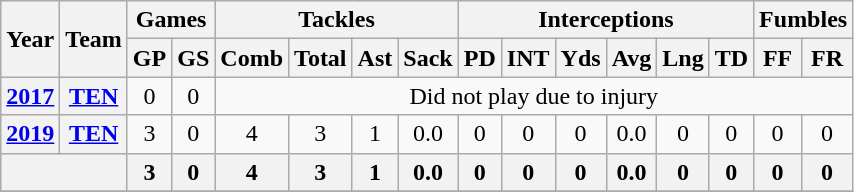<table class="wikitable" style="text-align:center">
<tr>
<th rowspan="2">Year</th>
<th rowspan="2">Team</th>
<th colspan="2">Games</th>
<th colspan="4">Tackles</th>
<th colspan="6">Interceptions</th>
<th colspan="2">Fumbles</th>
</tr>
<tr>
<th>GP</th>
<th>GS</th>
<th>Comb</th>
<th>Total</th>
<th>Ast</th>
<th>Sack</th>
<th>PD</th>
<th>INT</th>
<th>Yds</th>
<th>Avg</th>
<th>Lng</th>
<th>TD</th>
<th>FF</th>
<th>FR</th>
</tr>
<tr>
<th><a href='#'>2017</a></th>
<th><a href='#'>TEN</a></th>
<td>0</td>
<td>0</td>
<td colspan="14">Did not play due to injury</td>
</tr>
<tr>
<th><a href='#'>2019</a></th>
<th><a href='#'>TEN</a></th>
<td>3</td>
<td>0</td>
<td>4</td>
<td>3</td>
<td>1</td>
<td>0.0</td>
<td>0</td>
<td>0</td>
<td>0</td>
<td>0.0</td>
<td>0</td>
<td>0</td>
<td>0</td>
<td>0</td>
</tr>
<tr>
<th colspan="2"></th>
<th>3</th>
<th>0</th>
<th>4</th>
<th>3</th>
<th>1</th>
<th>0.0</th>
<th>0</th>
<th>0</th>
<th>0</th>
<th>0.0</th>
<th>0</th>
<th>0</th>
<th>0</th>
<th>0</th>
</tr>
<tr>
</tr>
</table>
